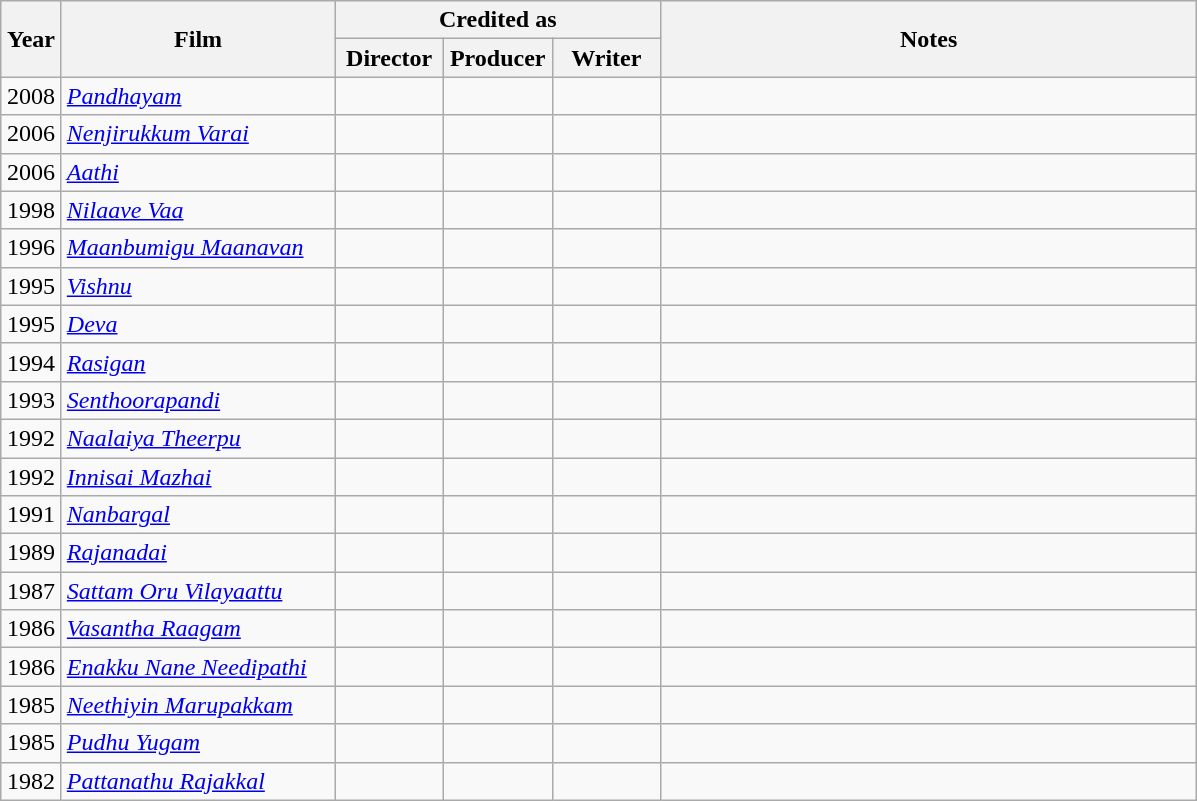<table class="wikitable plainrowheaders sortable">
<tr>
<th rowspan="2" style="width:33px;">Year</th>
<th rowspan="2" style="width:175px;">Film</th>
<th colspan="3">Credited as</th>
<th rowspan="2"  style="text-align:center; width:350px;">Notes</th>
</tr>
<tr>
<th width=65>Director</th>
<th width=65>Producer</th>
<th width=65>Writer</th>
</tr>
<tr style="text-align:center;">
<td>2008</td>
<td style="text-align:left;"><em><a href='#'>Pandhayam</a></em></td>
<td></td>
<td style="text-align:center;"></td>
<td></td>
<td></td>
</tr>
<tr style="text-align:center;">
<td>2006</td>
<td style="text-align:left;"><em><a href='#'>Nenjirukkum Varai</a></em></td>
<td></td>
<td></td>
<td></td>
<td></td>
</tr>
<tr style="text-align:center;">
<td>2006</td>
<td style="text-align:left;"><em><a href='#'>Aathi</a></em></td>
<td></td>
<td style="text-align:center;"></td>
<td></td>
<td></td>
</tr>
<tr style="text-align:center;">
<td>1998</td>
<td style="text-align:left;"><em><a href='#'>Nilaave Vaa</a></em></td>
<td></td>
<td style="text-align:center;"></td>
<td></td>
<td></td>
</tr>
<tr style="text-align:center;">
<td>1996</td>
<td style="text-align:left;"><em><a href='#'>Maanbumigu Maanavan</a></em></td>
<td></td>
<td></td>
<td></td>
<td></td>
</tr>
<tr style="text-align:center;">
<td>1995</td>
<td style="text-align:left;"><em><a href='#'>Vishnu</a></em></td>
<td></td>
<td></td>
<td></td>
<td></td>
</tr>
<tr style="text-align:center;">
<td>1995</td>
<td style="text-align:left;"><em><a href='#'>Deva</a></em></td>
<td></td>
<td></td>
<td></td>
<td></td>
</tr>
<tr style="text-align:center;">
<td>1994</td>
<td style="text-align:left;"><em><a href='#'>Rasigan</a></em></td>
<td></td>
<td></td>
<td></td>
<td></td>
</tr>
<tr style="text-align:center;">
<td>1993</td>
<td style="text-align:left;"><em><a href='#'>Senthoorapandi</a></em></td>
<td></td>
<td></td>
<td></td>
<td></td>
</tr>
<tr style="text-align:center;">
<td>1992</td>
<td style="text-align:left;"><em><a href='#'>Naalaiya Theerpu</a></em></td>
<td></td>
<td style="text-align:center;"></td>
<td></td>
<td></td>
</tr>
<tr style="text-align:center;">
<td>1992</td>
<td style="text-align:left;"><em><a href='#'>Innisai Mazhai</a></em></td>
<td></td>
<td></td>
<td style="text-align:center;"></td>
<td></td>
</tr>
<tr style="text-align:center;">
<td>1991</td>
<td style="text-align:left;"><em><a href='#'>Nanbargal</a></em></td>
<td></td>
<td></td>
<td style="text-align:center;"></td>
<td></td>
</tr>
<tr style="text-align:center;">
<td>1989</td>
<td style="text-align:left;"><em><a href='#'>Rajanadai</a></em></td>
<td></td>
<td style="text-align:center;"></td>
<td></td>
<td></td>
</tr>
<tr style="text-align:center;">
<td>1987</td>
<td style="text-align:left;"><em><a href='#'>Sattam Oru Vilayaattu</a></em></td>
<td></td>
<td style="text-align:center;"></td>
<td></td>
<td></td>
</tr>
<tr style="text-align:center;">
<td>1986</td>
<td style="text-align:left;"><em><a href='#'>Vasantha Raagam</a></em></td>
<td></td>
<td style="text-align:center;"></td>
<td></td>
<td></td>
</tr>
<tr style="text-align:center;">
<td>1986</td>
<td style="text-align:left;"><em><a href='#'>Enakku Nane Needipathi</a></em></td>
<td></td>
<td></td>
<td></td>
<td></td>
</tr>
<tr style="text-align:center;">
<td>1985</td>
<td style="text-align:left;"><em><a href='#'>Neethiyin Marupakkam</a></em></td>
<td></td>
<td style="text-align:center;"></td>
<td></td>
<td></td>
</tr>
<tr style="text-align:center;">
<td>1985</td>
<td style="text-align:left;"><em><a href='#'>Pudhu Yugam</a></em></td>
<td></td>
<td style="text-align:center;"></td>
<td></td>
<td></td>
</tr>
<tr style="text-align:center;">
<td>1982</td>
<td style="text-align:left;"><em><a href='#'>Pattanathu Rajakkal</a></em></td>
<td></td>
<td></td>
<td></td>
<td></td>
</tr>
</table>
